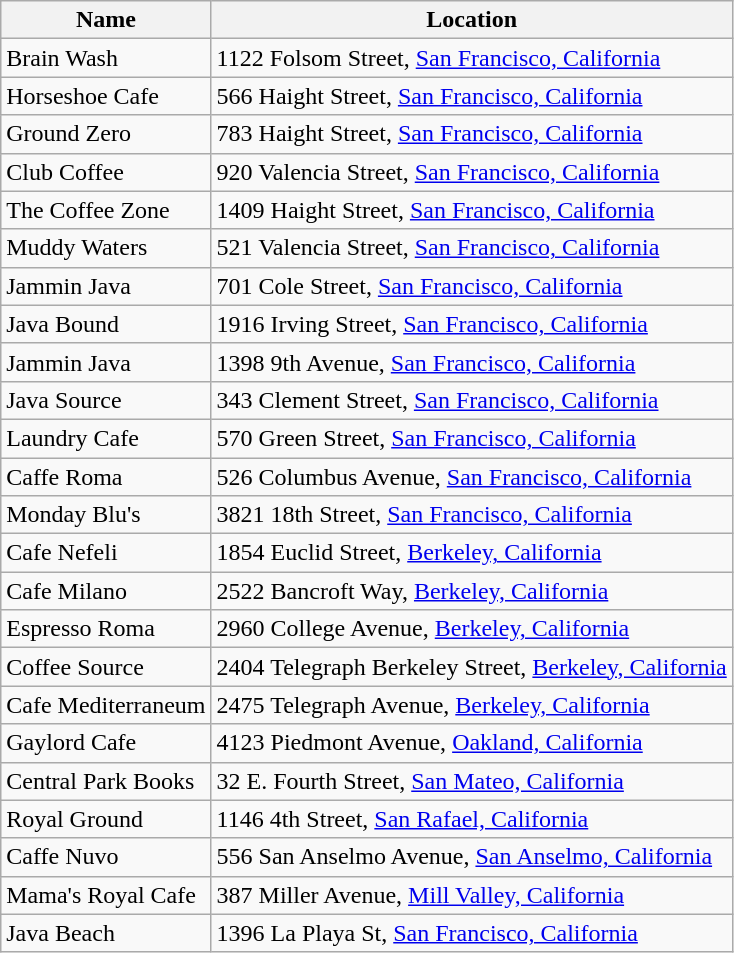<table class="wikitable">
<tr>
<th>Name</th>
<th>Location</th>
</tr>
<tr>
<td>Brain Wash</td>
<td>1122 Folsom Street, <a href='#'>San Francisco, California</a></td>
</tr>
<tr>
<td>Horseshoe Cafe</td>
<td>566 Haight Street, <a href='#'>San Francisco, California</a></td>
</tr>
<tr>
<td>Ground Zero</td>
<td>783 Haight Street, <a href='#'>San Francisco, California</a></td>
</tr>
<tr>
<td>Club Coffee</td>
<td>920 Valencia Street, <a href='#'>San Francisco, California</a></td>
</tr>
<tr>
<td>The Coffee Zone</td>
<td>1409 Haight Street, <a href='#'>San Francisco, California</a></td>
</tr>
<tr>
<td>Muddy Waters</td>
<td>521 Valencia Street, <a href='#'>San Francisco, California</a></td>
</tr>
<tr>
<td>Jammin Java</td>
<td>701 Cole Street, <a href='#'>San Francisco, California</a></td>
</tr>
<tr>
<td>Java Bound</td>
<td>1916 Irving Street, <a href='#'>San Francisco, California</a></td>
</tr>
<tr>
<td>Jammin Java</td>
<td>1398 9th Avenue, <a href='#'>San Francisco, California</a></td>
</tr>
<tr>
<td>Java Source</td>
<td>343 Clement Street, <a href='#'>San Francisco, California</a></td>
</tr>
<tr>
<td>Laundry Cafe</td>
<td>570 Green Street, <a href='#'>San Francisco, California</a></td>
</tr>
<tr>
<td>Caffe Roma</td>
<td>526 Columbus Avenue, <a href='#'>San Francisco, California</a></td>
</tr>
<tr>
<td>Monday Blu's</td>
<td>3821 18th Street, <a href='#'>San Francisco, California</a></td>
</tr>
<tr>
<td>Cafe Nefeli</td>
<td>1854 Euclid Street, <a href='#'>Berkeley, California</a></td>
</tr>
<tr>
<td>Cafe Milano</td>
<td>2522 Bancroft Way, <a href='#'>Berkeley, California</a></td>
</tr>
<tr>
<td>Espresso Roma</td>
<td>2960 College Avenue, <a href='#'>Berkeley, California</a></td>
</tr>
<tr>
<td>Coffee Source</td>
<td>2404 Telegraph Berkeley Street, <a href='#'>Berkeley, California</a></td>
</tr>
<tr>
<td>Cafe Mediterraneum</td>
<td>2475 Telegraph Avenue, <a href='#'>Berkeley, California</a></td>
</tr>
<tr>
<td>Gaylord Cafe</td>
<td>4123 Piedmont Avenue, <a href='#'>Oakland, California</a></td>
</tr>
<tr>
<td>Central Park Books</td>
<td>32 E. Fourth Street, <a href='#'>San Mateo, California</a></td>
</tr>
<tr>
<td>Royal Ground</td>
<td>1146 4th Street, <a href='#'>San Rafael, California</a></td>
</tr>
<tr>
<td>Caffe Nuvo</td>
<td>556 San Anselmo Avenue, <a href='#'>San Anselmo, California</a></td>
</tr>
<tr>
<td>Mama's Royal Cafe</td>
<td>387 Miller Avenue, <a href='#'>Mill Valley, California</a></td>
</tr>
<tr>
<td>Java Beach</td>
<td>1396 La Playa St, <a href='#'>San Francisco, California</a></td>
</tr>
</table>
